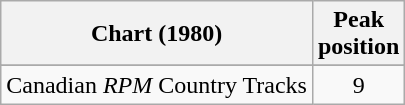<table class="wikitable sortable">
<tr>
<th align="left">Chart (1980)</th>
<th align="center">Peak<br>position</th>
</tr>
<tr>
</tr>
<tr>
</tr>
<tr>
<td align="left">Canadian <em>RPM</em> Country Tracks</td>
<td align="center">9</td>
</tr>
</table>
